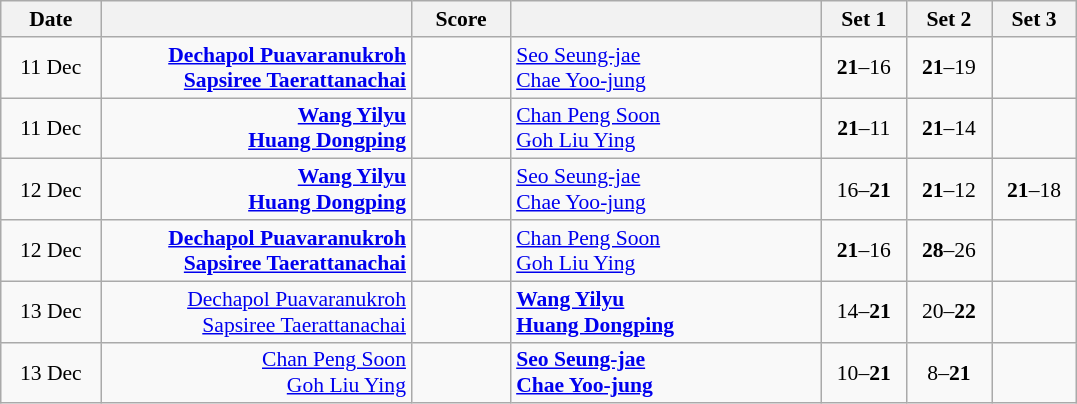<table class="wikitable" style="text-align:center; font-size:90%">
<tr>
<th width="60">Date</th>
<th align="right" width="200"></th>
<th width="60">Score</th>
<th align="left" width="200"></th>
<th width="50">Set 1</th>
<th width="50">Set 2</th>
<th width="50">Set 3</th>
</tr>
<tr>
<td>11 Dec</td>
<td align="right"><strong><a href='#'>Dechapol Puavaranukroh</a> <br><a href='#'>Sapsiree Taerattanachai</a> </strong></td>
<td align="center"></td>
<td align="left"> <a href='#'>Seo Seung-jae</a><br> <a href='#'>Chae Yoo-jung</a></td>
<td><strong>21</strong>–16</td>
<td><strong>21</strong>–19</td>
<td></td>
</tr>
<tr>
<td>11 Dec</td>
<td align="right"><strong><a href='#'>Wang Yilyu</a> <br><a href='#'>Huang Dongping</a> </strong></td>
<td align="center"></td>
<td align="left"> <a href='#'>Chan Peng Soon</a><br> <a href='#'>Goh Liu Ying</a></td>
<td><strong>21</strong>–11</td>
<td><strong>21</strong>–14</td>
<td></td>
</tr>
<tr>
<td>12 Dec</td>
<td align="right"><strong><a href='#'>Wang Yilyu</a> <br><a href='#'>Huang Dongping</a> </strong></td>
<td align="center"></td>
<td align="left"> <a href='#'>Seo Seung-jae</a><br> <a href='#'>Chae Yoo-jung</a></td>
<td>16–<strong>21</strong></td>
<td><strong>21</strong>–12</td>
<td><strong>21</strong>–18</td>
</tr>
<tr>
<td>12 Dec</td>
<td align="right"><strong><a href='#'>Dechapol Puavaranukroh</a> <br><a href='#'>Sapsiree Taerattanachai</a> </strong></td>
<td align="center"></td>
<td align="left"> <a href='#'>Chan Peng Soon</a><br> <a href='#'>Goh Liu Ying</a></td>
<td><strong>21</strong>–16</td>
<td><strong>28</strong>–26</td>
<td></td>
</tr>
<tr>
<td>13 Dec</td>
<td align="right"><a href='#'>Dechapol Puavaranukroh</a> <br><a href='#'>Sapsiree Taerattanachai</a> </td>
<td align="center"></td>
<td align="left"><strong> <a href='#'>Wang Yilyu</a><br> <a href='#'>Huang Dongping</a></strong></td>
<td>14–<strong>21</strong></td>
<td>20–<strong>22</strong></td>
<td></td>
</tr>
<tr>
<td>13 Dec</td>
<td align="right"><a href='#'>Chan Peng Soon</a> <br><a href='#'>Goh Liu Ying</a> </td>
<td align="center"></td>
<td align="left"><strong> <a href='#'>Seo Seung-jae</a><br> <a href='#'>Chae Yoo-jung</a></strong></td>
<td>10–<strong>21</strong></td>
<td>8–<strong>21</strong></td>
<td></td>
</tr>
</table>
